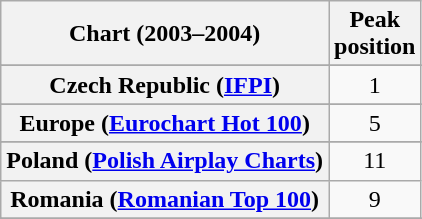<table class="wikitable sortable plainrowheaders" style="text-align:center">
<tr>
<th scope="col">Chart (2003–2004)</th>
<th scope="col">Peak<br>position</th>
</tr>
<tr>
</tr>
<tr>
</tr>
<tr>
</tr>
<tr>
</tr>
<tr>
<th scope="row">Czech Republic (<a href='#'>IFPI</a>)</th>
<td>1</td>
</tr>
<tr>
</tr>
<tr>
<th scope="row">Europe (<a href='#'>Eurochart Hot 100</a>)</th>
<td>5</td>
</tr>
<tr>
</tr>
<tr>
</tr>
<tr>
</tr>
<tr>
</tr>
<tr>
</tr>
<tr>
</tr>
<tr>
</tr>
<tr>
</tr>
<tr>
</tr>
<tr>
<th scope="row">Poland (<a href='#'>Polish Airplay Charts</a>)</th>
<td>11</td>
</tr>
<tr>
<th scope="row">Romania (<a href='#'>Romanian Top 100</a>)</th>
<td>9</td>
</tr>
<tr>
</tr>
<tr>
</tr>
<tr>
</tr>
<tr>
</tr>
<tr>
</tr>
<tr>
</tr>
<tr>
</tr>
<tr>
</tr>
<tr>
</tr>
</table>
